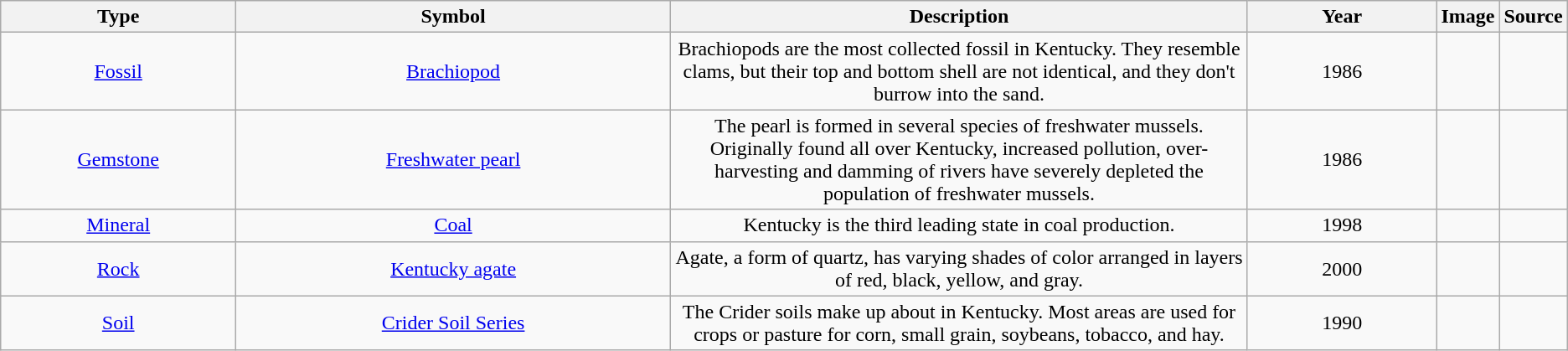<table class="wikitable" style="text-align:center;">
<tr>
<th style="width:16%;">Type</th>
<th style="width:30%;">Symbol</th>
<th style="width:40%;">Description</th>
<th style="width:13%;">Year</th>
<th style="width:13%;">Image</th>
<th style="width:10%;">Source</th>
</tr>
<tr>
<td><a href='#'>Fossil</a></td>
<td><a href='#'>Brachiopod</a></td>
<td>Brachiopods are the most collected fossil in Kentucky.  They resemble clams, but their top and bottom shell are not identical, and they don't burrow into the sand.</td>
<td>1986</td>
<td></td>
<td></td>
</tr>
<tr>
<td><a href='#'>Gemstone</a></td>
<td><a href='#'>Freshwater pearl</a></td>
<td>The pearl is formed in several species of freshwater mussels.  Originally found all over Kentucky, increased pollution, over-harvesting and damming of rivers have severely depleted the population of freshwater mussels.</td>
<td>1986</td>
<td></td>
<td></td>
</tr>
<tr>
<td><a href='#'>Mineral</a></td>
<td><a href='#'>Coal</a></td>
<td>Kentucky is the third leading state in coal production.</td>
<td>1998</td>
<td></td>
<td></td>
</tr>
<tr>
<td><a href='#'>Rock</a></td>
<td><a href='#'>Kentucky agate</a></td>
<td>Agate, a  form of quartz, has varying shades of color arranged in layers of red, black, yellow, and gray.</td>
<td>2000</td>
<td></td>
<td></td>
</tr>
<tr>
<td><a href='#'>Soil</a></td>
<td><a href='#'>Crider Soil Series</a></td>
<td>The Crider soils make up about  in Kentucky. Most areas are used for crops or pasture for corn, small grain, soybeans, tobacco, and hay.</td>
<td>1990</td>
<td></td>
<td></td>
</tr>
</table>
